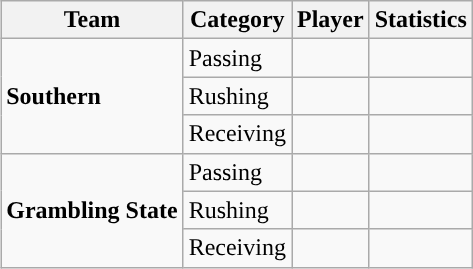<table class="wikitable" style="float: right;">
<tr>
<th>Team</th>
<th>Category</th>
<th>Player</th>
<th>Statistics</th>
</tr>
<tr>
<td rowspan=3><strong>Southern</strong></td>
<td>Passing</td>
<td></td>
<td></td>
</tr>
<tr>
<td>Rushing</td>
<td></td>
<td></td>
</tr>
<tr>
<td>Receiving</td>
<td></td>
<td></td>
</tr>
<tr>
<td rowspan=3><strong>Grambling State</strong></td>
<td>Passing</td>
<td></td>
<td></td>
</tr>
<tr>
<td>Rushing</td>
<td></td>
<td></td>
</tr>
<tr>
<td>Receiving</td>
<td></td>
<td></td>
</tr>
</table>
